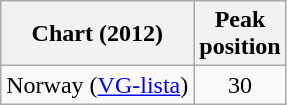<table class="wikitable">
<tr>
<th>Chart (2012)</th>
<th>Peak<br>position</th>
</tr>
<tr>
<td>Norway (<a href='#'>VG-lista</a>)</td>
<td align="center">30</td>
</tr>
</table>
